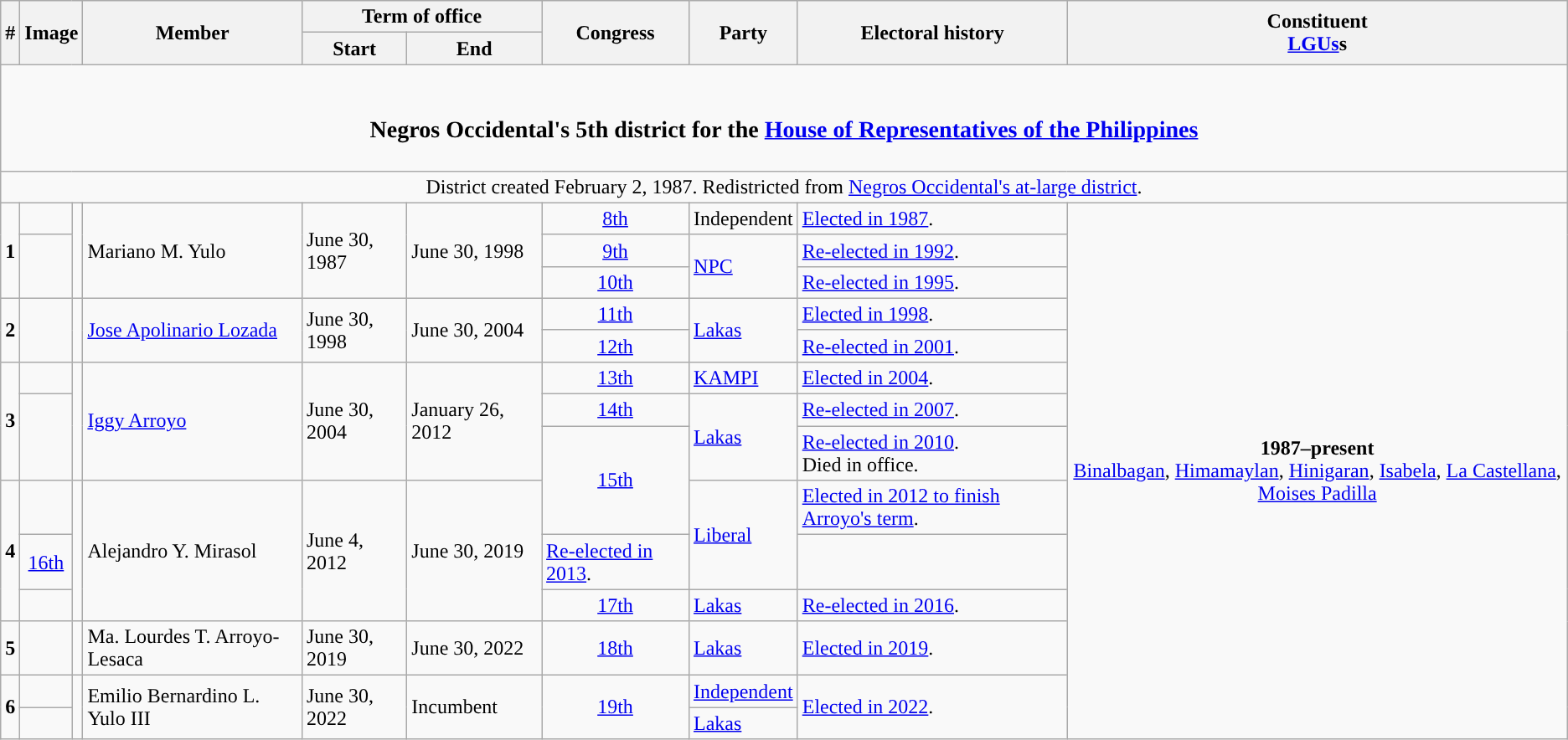<table class=wikitable>
<tr>
<th rowspan="2">#</th>
<th rowspan="2" colspan=2>Image</th>
<th rowspan="2">Member</th>
<th colspan=2>Term of office</th>
<th rowspan="2">Congress</th>
<th rowspan="2">Party</th>
<th rowspan="2">Electoral history</th>
<th rowspan="2">Constituent<br><a href='#'>LGUs</a>s</th>
</tr>
<tr>
<th>Start</th>
<th>End</th>
</tr>
<tr>
<td colspan="10" style="text-align:center;"><br><h3>Negros Occidental's 5th district for the <a href='#'>House of Representatives of the Philippines</a></h3></td>
</tr>
<tr>
<td colspan="10" style="text-align:center;">District created February 2, 1987. Redistricted from <a href='#'>Negros Occidental's at-large district</a>.</td>
</tr>
<tr>
<td rowspan="3" style="text-align:center;"><strong>1</strong></td>
<td style="color:inherit;background:"></td>
<td rowspan="3"></td>
<td rowspan="3">Mariano M. Yulo</td>
<td rowspan="3">June 30, 1987</td>
<td rowspan="3">June 30, 1998</td>
<td style="text-align:center;"><a href='#'>8th</a></td>
<td>Independent</td>
<td><a href='#'>Elected in 1987</a>.</td>
<td rowspan=99 style="text-align:center;"><strong>1987–present</strong><br><a href='#'>Binalbagan</a>, <a href='#'>Himamaylan</a>, <a href='#'>Hinigaran</a>, <a href='#'>Isabela</a>, <a href='#'>La Castellana</a>, <a href='#'>Moises Padilla</a></td>
</tr>
<tr>
<td rowspan="2" style="color:inherit;background:"></td>
<td style="text-align:center;"><a href='#'>9th</a></td>
<td rowspan="2"><a href='#'>NPC</a></td>
<td><a href='#'>Re-elected in 1992</a>.</td>
</tr>
<tr>
<td style="text-align:center;"><a href='#'>10th</a></td>
<td><a href='#'>Re-elected in 1995</a>.</td>
</tr>
<tr>
<td rowspan="2" style="text-align:center;"><strong>2</strong></td>
<td rowspan="2" style="color:inherit;background:"></td>
<td rowspan="2"></td>
<td rowspan="2"><a href='#'>Jose Apolinario Lozada</a></td>
<td rowspan="2">June 30, 1998</td>
<td rowspan="2">June 30, 2004</td>
<td style="text-align:center;"><a href='#'>11th</a></td>
<td rowspan="2"><a href='#'>Lakas</a></td>
<td><a href='#'>Elected in 1998</a>.</td>
</tr>
<tr>
<td style="text-align:center;"><a href='#'>12th</a></td>
<td><a href='#'>Re-elected in 2001</a>.</td>
</tr>
<tr>
<td rowspan="3" style="text-align:center;"><strong>3</strong></td>
<td style="color:inherit;background:"></td>
<td rowspan="3"></td>
<td rowspan="3"><a href='#'>Iggy Arroyo</a></td>
<td rowspan="3">June 30, 2004</td>
<td rowspan="3">January 26, 2012</td>
<td style="text-align:center;"><a href='#'>13th</a></td>
<td><a href='#'>KAMPI</a></td>
<td><a href='#'>Elected in 2004</a>.</td>
</tr>
<tr>
<td rowspan="2" style="color:inherit;background:"></td>
<td style="text-align:center;"><a href='#'>14th</a></td>
<td rowspan="2"><a href='#'>Lakas</a></td>
<td><a href='#'>Re-elected in 2007</a>.</td>
</tr>
<tr>
<td rowspan="2" style="text-align:center;"><a href='#'>15th</a></td>
<td><a href='#'>Re-elected in 2010</a>.<br>Died in office.</td>
</tr>
<tr>
<td rowspan="3" style="text-align:center;"><strong>4</strong></td>
<td style="color:inherit;background:"></td>
<td rowspan="3"></td>
<td rowspan="3">Alejandro Y. Mirasol</td>
<td rowspan="3">June 4, 2012</td>
<td rowspan="3">June 30, 2019</td>
<td rowspan="2"><a href='#'>Liberal</a></td>
<td><a href='#'>Elected in 2012 to finish Arroyo's term</a>.</td>
</tr>
<tr>
<td style="text-align:center;"><a href='#'>16th</a></td>
<td><a href='#'>Re-elected in 2013</a>.</td>
</tr>
<tr>
<td style="color:inherit;background:"></td>
<td style="text-align:center;"><a href='#'>17th</a></td>
<td><a href='#'>Lakas</a></td>
<td><a href='#'>Re-elected in 2016</a>.</td>
</tr>
<tr>
<td style="text-align:center;"><strong>5</strong></td>
<td style="color:inherit;background:"></td>
<td></td>
<td>Ma. Lourdes T. Arroyo-Lesaca</td>
<td>June 30, 2019</td>
<td>June 30, 2022</td>
<td style="text-align:center;"><a href='#'>18th</a></td>
<td><a href='#'>Lakas</a></td>
<td><a href='#'>Elected in 2019</a>.</td>
</tr>
<tr>
<td style="text-align:center;" rowspan="2"><strong>6</strong></td>
<td style="color:inherit;background:"></td>
<td rowspan="2"></td>
<td rowspan="2">Emilio Bernardino L. Yulo III</td>
<td rowspan="2">June 30, 2022</td>
<td rowspan="2">Incumbent</td>
<td style="text-align:center;" rowspan="2"><a href='#'>19th</a></td>
<td><a href='#'>Independent</a></td>
<td rowspan="2"><a href='#'>Elected in 2022</a>.</td>
</tr>
<tr>
<td style="color:inherit;background:"></td>
<td><a href='#'>Lakas</a></td>
</tr>
</table>
